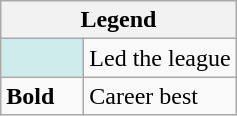<table class="wikitable mw-collapsible">
<tr>
<th colspan="2">Legend</th>
</tr>
<tr>
<td style="background:#cfecec; width:3em;"></td>
<td>Led the league</td>
</tr>
<tr>
<td style="width:3em;"><strong>Bold</strong></td>
<td>Career best</td>
</tr>
</table>
